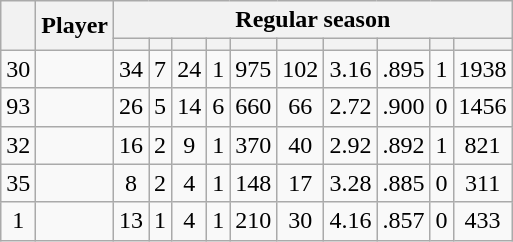<table class="wikitable plainrowheaders" style="text-align:center;">
<tr>
<th scope="col" rowspan="2"></th>
<th scope="col" rowspan="2">Player</th>
<th scope=colgroup colspan=10>Regular season</th>
</tr>
<tr>
<th scope="col"></th>
<th scope="col"></th>
<th scope="col"></th>
<th scope="col"></th>
<th scope="col"></th>
<th scope="col"></th>
<th scope="col"></th>
<th scope="col"></th>
<th scope="col"></th>
<th scope="col"></th>
</tr>
<tr>
<td scope="row">30</td>
<td align="left"></td>
<td>34</td>
<td>7</td>
<td>24</td>
<td>1</td>
<td>975</td>
<td>102</td>
<td>3.16</td>
<td>.895</td>
<td>1</td>
<td>1938</td>
</tr>
<tr>
<td scope="row">93</td>
<td align="left"></td>
<td>26</td>
<td>5</td>
<td>14</td>
<td>6</td>
<td>660</td>
<td>66</td>
<td>2.72</td>
<td>.900</td>
<td>0</td>
<td>1456</td>
</tr>
<tr>
<td scope="row">32</td>
<td align="left"></td>
<td>16</td>
<td>2</td>
<td>9</td>
<td>1</td>
<td>370</td>
<td>40</td>
<td>2.92</td>
<td>.892</td>
<td>1</td>
<td>821</td>
</tr>
<tr>
<td scope="row">35</td>
<td align="left"></td>
<td>8</td>
<td>2</td>
<td>4</td>
<td>1</td>
<td>148</td>
<td>17</td>
<td>3.28</td>
<td>.885</td>
<td>0</td>
<td>311</td>
</tr>
<tr>
<td scope="row">1</td>
<td align="left"></td>
<td>13</td>
<td>1</td>
<td>4</td>
<td>1</td>
<td>210</td>
<td>30</td>
<td>4.16</td>
<td>.857</td>
<td>0</td>
<td>433</td>
</tr>
</table>
